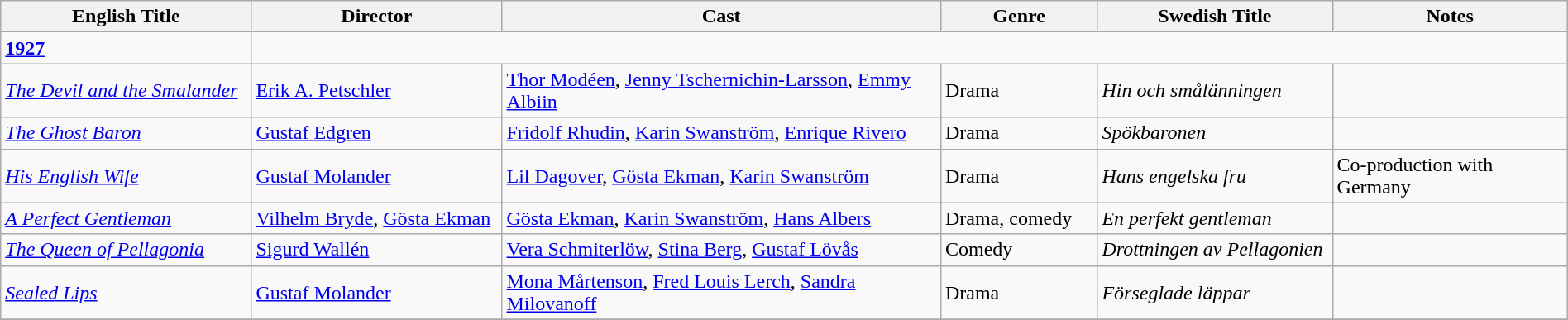<table class="wikitable" style="width:100%;">
<tr>
<th style="width:16%;">English Title</th>
<th style="width:16%;">Director</th>
<th style="width:28%;">Cast</th>
<th style="width:10%;">Genre</th>
<th style="width:15%;">Swedish Title</th>
<th style="width:15%;">Notes</th>
</tr>
<tr>
<td><strong><a href='#'>1927</a></strong></td>
</tr>
<tr>
<td><em><a href='#'>The Devil and the Smalander</a></em></td>
<td><a href='#'>Erik A. Petschler</a></td>
<td><a href='#'>Thor Modéen</a>, <a href='#'>Jenny Tschernichin-Larsson</a>, <a href='#'>Emmy Albiin</a></td>
<td>Drama</td>
<td><em>Hin och smålänningen</em></td>
<td></td>
</tr>
<tr>
<td><em><a href='#'>The Ghost Baron</a></em></td>
<td><a href='#'>Gustaf Edgren</a></td>
<td><a href='#'>Fridolf Rhudin</a>, <a href='#'>Karin Swanström</a>, <a href='#'>Enrique Rivero</a></td>
<td>Drama</td>
<td><em>Spökbaronen</em></td>
<td></td>
</tr>
<tr>
<td><em><a href='#'>His English Wife</a></em></td>
<td><a href='#'>Gustaf Molander</a></td>
<td><a href='#'>Lil Dagover</a>, <a href='#'>Gösta Ekman</a>, <a href='#'>Karin Swanström</a></td>
<td>Drama</td>
<td><em>Hans engelska fru</em></td>
<td>Co-production with Germany</td>
</tr>
<tr>
<td><em><a href='#'>A Perfect Gentleman</a></em></td>
<td><a href='#'>Vilhelm Bryde</a>, <a href='#'>Gösta Ekman</a></td>
<td><a href='#'>Gösta Ekman</a>, <a href='#'>Karin Swanström</a>, <a href='#'>Hans Albers</a></td>
<td>Drama, comedy</td>
<td><em>En perfekt gentleman</em></td>
<td></td>
</tr>
<tr>
<td><em><a href='#'>The Queen of Pellagonia</a></em></td>
<td><a href='#'>Sigurd Wallén</a></td>
<td><a href='#'>Vera Schmiterlöw</a>, <a href='#'>Stina Berg</a>, <a href='#'>Gustaf Lövås</a></td>
<td>Comedy</td>
<td><em>Drottningen av Pellagonien</em></td>
<td></td>
</tr>
<tr>
<td><em><a href='#'>Sealed Lips</a></em></td>
<td><a href='#'>Gustaf Molander</a></td>
<td><a href='#'>Mona Mårtenson</a>, <a href='#'>Fred Louis Lerch</a>, <a href='#'>Sandra Milovanoff</a></td>
<td>Drama</td>
<td><em>Förseglade läppar</em></td>
<td></td>
</tr>
<tr>
</tr>
</table>
